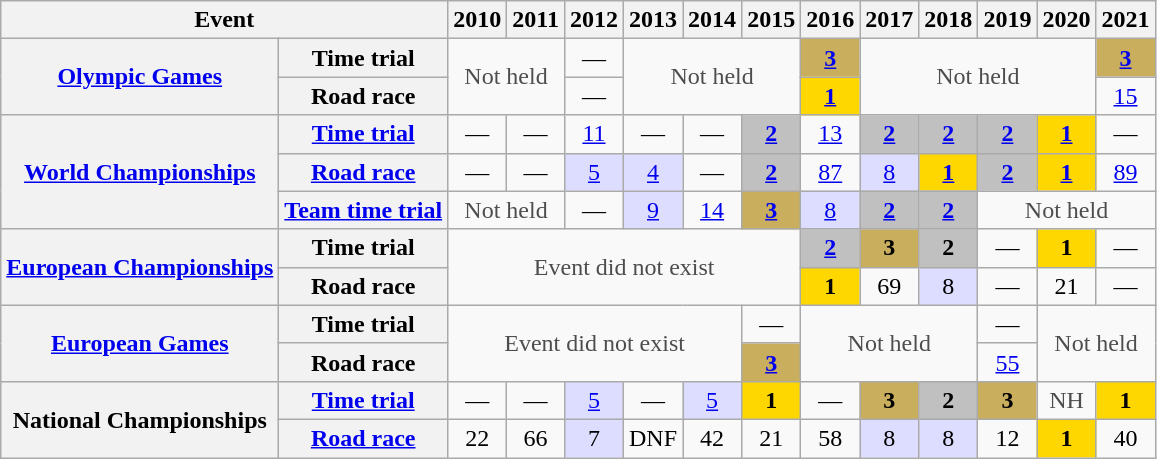<table class="wikitable plainrowheaders">
<tr>
<th scope="col" colspan=2>Event</th>
<th scope="col">2010</th>
<th scope="col">2011</th>
<th scope="col">2012</th>
<th scope="col">2013</th>
<th scope="col">2014</th>
<th scope="col">2015</th>
<th scope="col">2016</th>
<th scope="col">2017</th>
<th scope="col">2018</th>
<th scope="col">2019</th>
<th scope="col">2020</th>
<th scope="col">2021</th>
</tr>
<tr style="text-align:center;">
<th scope="row" rowspan=2> <a href='#'>Olympic Games</a></th>
<th scope="row">Time trial</th>
<td style="color:#4d4d4d;" colspan=2 rowspan=2>Not held</td>
<td>—</td>
<td style="color:#4d4d4d;" colspan=3 rowspan=2>Not held</td>
<td style="background:#C9AE5D;"><a href='#'><strong>3</strong></a></td>
<td style="color:#4d4d4d;" colspan=4 rowspan=2>Not held</td>
<td style="background:#C9AE5D;"><a href='#'><strong>3</strong></a></td>
</tr>
<tr style="text-align:center;">
<th scope="row">Road race</th>
<td>—</td>
<td style="background:gold;"><a href='#'><strong>1</strong></a></td>
<td><a href='#'>15</a></td>
</tr>
<tr style="text-align:center;">
<th scope="row" rowspan=3> <a href='#'>World Championships</a></th>
<th scope="row"><a href='#'>Time trial</a></th>
<td>—</td>
<td>—</td>
<td><a href='#'>11</a></td>
<td>—</td>
<td>—</td>
<td style="background:silver;"><a href='#'><strong>2</strong></a></td>
<td><a href='#'>13</a></td>
<td style="background:silver;"><a href='#'><strong>2</strong></a></td>
<td style="background:silver;"><a href='#'><strong>2</strong></a></td>
<td style="background:silver;"><a href='#'><strong>2</strong></a></td>
<td style="background:gold;"><a href='#'><strong>1</strong></a></td>
<td>—</td>
</tr>
<tr style="text-align:center;">
<th scope="row"><a href='#'>Road race</a></th>
<td>—</td>
<td>—</td>
<td style="background:#ddf;"><a href='#'>5</a></td>
<td style="background:#ddf;"><a href='#'>4</a></td>
<td>—</td>
<td style="background:silver;"><a href='#'><strong>2</strong></a></td>
<td><a href='#'>87</a></td>
<td style="background:#ddf;"><a href='#'>8</a></td>
<td style="background:gold;"><a href='#'><strong>1</strong></a></td>
<td style="background:silver;"><a href='#'><strong>2</strong></a></td>
<td style="background:gold;"><a href='#'><strong>1</strong></a></td>
<td><a href='#'>89</a></td>
</tr>
<tr style="text-align:center;">
<th scope="row"><a href='#'>Team time trial</a></th>
<td style="color:#4d4d4d;" colspan=2>Not held</td>
<td>—</td>
<td style="background:#ddf;"><a href='#'>9</a></td>
<td><a href='#'>14</a></td>
<td style="background:#C9AE5D;"><a href='#'><strong>3</strong></a></td>
<td style="background:#ddf;"><a href='#'>8</a></td>
<td style="background:silver;"><a href='#'><strong>2</strong></a></td>
<td style="background:silver;"><a href='#'><strong>2</strong></a></td>
<td style="color:#4d4d4d;" colspan=3>Not held</td>
</tr>
<tr style="text-align:center;">
<th scope="row" rowspan=2> <a href='#'>European Championships</a></th>
<th scope="row">Time trial</th>
<td style="color:#4d4d4d;" colspan=6 rowspan=2>Event did not exist</td>
<td style="background:silver;"><a href='#'><strong>2</strong></a></td>
<td style="background:#C9AE5D;"><strong>3</strong></td>
<td style="background:silver;"><strong>2</strong></td>
<td>—</td>
<td style="background:gold;"><strong>1</strong></td>
<td>—</td>
</tr>
<tr style="text-align:center;">
<th scope="row">Road race</th>
<td style="background:gold;"><strong>1</strong></td>
<td>69</td>
<td style="background:#ddf;">8</td>
<td>—</td>
<td>21</td>
<td>—</td>
</tr>
<tr style="text-align:center;">
<th scope="row" rowspan=2> <a href='#'>European Games</a></th>
<th scope="row">Time trial</th>
<td style="color:#4d4d4d;" colspan=5 rowspan=2>Event did not exist</td>
<td>—</td>
<td style="color:#4d4d4d;" colspan=3 rowspan=2>Not held</td>
<td>—</td>
<td style="color:#4d4d4d;" colspan=2 rowspan=2>Not held</td>
</tr>
<tr style="text-align:center;">
<th scope="row">Road race</th>
<td style="background:#C9AE5D;"><a href='#'><strong>3</strong></a></td>
<td><a href='#'>55</a></td>
</tr>
<tr style="text-align:center;">
<th scope="row" rowspan=2> National Championships</th>
<th scope="row"><a href='#'>Time trial</a></th>
<td>—</td>
<td>—</td>
<td style="background:#ddf;"><a href='#'>5</a></td>
<td>—</td>
<td style="background:#ddf;"><a href='#'>5</a></td>
<td style="background:gold;"><strong>1</strong></td>
<td>—</td>
<td style="background:#C9AE5D;"><strong>3</strong></td>
<td style="background:silver;"><strong>2</strong></td>
<td style="background:#C9AE5D;"><strong>3</strong></td>
<td style="color:#4d4d4d;">NH</td>
<td style="background:gold;"><strong>1</strong></td>
</tr>
<tr style="text-align:center;">
<th scope="row"><a href='#'>Road race</a></th>
<td>22</td>
<td>66</td>
<td style="background:#ddf;">7</td>
<td>DNF</td>
<td>42</td>
<td>21</td>
<td>58</td>
<td style="background:#ddf;">8</td>
<td style="background:#ddf;">8</td>
<td>12</td>
<td style="background:gold;"><strong>1</strong></td>
<td>40</td>
</tr>
</table>
